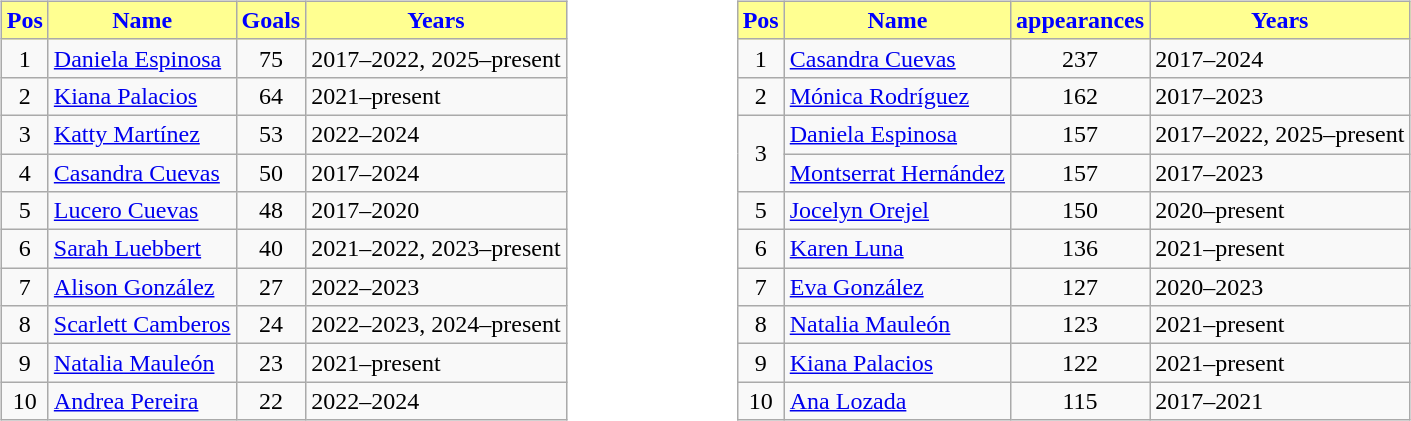<table>
<tr>
<td width="50%" valign="top"><br><table class="wikitable">
<tr>
<th style="background-color:#FFFF91;color:Blue">Pos</th>
<th style="background-color:#FFFF91;color:Blue">Name</th>
<th style="background-color:#FFFF91;color:Blue">Goals</th>
<th style="background-color:#FFFF91;color:Blue">Years</th>
</tr>
<tr>
<td align="center">1</td>
<td> <a href='#'>Daniela Espinosa</a></td>
<td align="center">75</td>
<td>2017–2022, 2025–present</td>
</tr>
<tr>
<td align="center">2</td>
<td> <a href='#'>Kiana Palacios</a></td>
<td align="center">64</td>
<td>2021–present</td>
</tr>
<tr>
<td align="center">3</td>
<td> <a href='#'>Katty Martínez</a></td>
<td align="center">53</td>
<td>2022–2024</td>
</tr>
<tr>
<td align="center">4</td>
<td> <a href='#'>Casandra Cuevas</a></td>
<td align="center">50</td>
<td>2017–2024</td>
</tr>
<tr>
<td align="center">5</td>
<td> <a href='#'>Lucero Cuevas</a></td>
<td align="center">48</td>
<td>2017–2020</td>
</tr>
<tr>
<td align="center">6</td>
<td> <a href='#'>Sarah Luebbert</a></td>
<td align="center">40</td>
<td>2021–2022, 2023–present</td>
</tr>
<tr>
<td align="center">7</td>
<td> <a href='#'>Alison González</a></td>
<td align="center">27</td>
<td>2022–2023</td>
</tr>
<tr>
<td align="center">8</td>
<td> <a href='#'>Scarlett Camberos</a></td>
<td align="center">24</td>
<td>2022–2023, 2024–present</td>
</tr>
<tr>
<td align="center">9</td>
<td> <a href='#'>Natalia Mauleón</a></td>
<td align="center">23</td>
<td>2021–present</td>
</tr>
<tr>
<td align="center">10</td>
<td> <a href='#'>Andrea Pereira</a></td>
<td align="center">22</td>
<td>2022–2024</td>
</tr>
</table>
</td>
<td width="1%" valign="top"></td>
<td width="49%" valign="top"><br><table class="wikitable">
<tr>
<th style="background-color:#FFFF91;color:Blue">Pos</th>
<th style="background-color:#FFFF91;color:Blue">Name</th>
<th style="background-color:#FFFF91;color:Blue">appearances</th>
<th style="background-color:#FFFF91;color:Blue">Years</th>
</tr>
<tr>
<td align="center">1</td>
<td> <a href='#'>Casandra Cuevas</a></td>
<td align="center">237</td>
<td>2017–2024</td>
</tr>
<tr>
<td align="center">2</td>
<td> <a href='#'>Mónica Rodríguez</a></td>
<td align="center">162</td>
<td>2017–2023</td>
</tr>
<tr>
<td rowspan="2" align="center">3</td>
<td> <a href='#'>Daniela Espinosa</a></td>
<td align="center">157</td>
<td>2017–2022, 2025–present</td>
</tr>
<tr>
<td> <a href='#'>Montserrat Hernández</a></td>
<td align="center">157</td>
<td>2017–2023</td>
</tr>
<tr>
<td align="center">5</td>
<td> <a href='#'>Jocelyn Orejel</a></td>
<td align="center">150</td>
<td>2020–present</td>
</tr>
<tr>
<td align="center">6</td>
<td> <a href='#'>Karen Luna</a></td>
<td align="center">136</td>
<td>2021–present</td>
</tr>
<tr>
<td align="center">7</td>
<td> <a href='#'>Eva González</a></td>
<td align="center">127</td>
<td>2020–2023</td>
</tr>
<tr>
<td align="center">8</td>
<td> <a href='#'>Natalia Mauleón</a></td>
<td align="center">123</td>
<td>2021–present</td>
</tr>
<tr>
<td align="center">9</td>
<td> <a href='#'>Kiana Palacios</a></td>
<td align="center">122</td>
<td>2021–present</td>
</tr>
<tr>
<td align="center">10</td>
<td> <a href='#'>Ana Lozada</a></td>
<td align="center">115</td>
<td>2017–2021</td>
</tr>
</table>
</td>
</tr>
</table>
